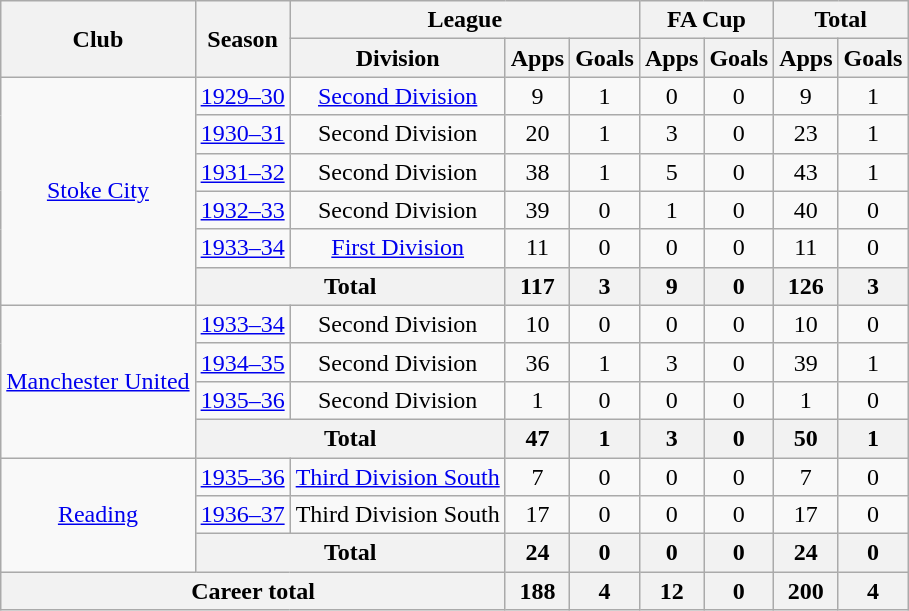<table class="wikitable" style="text-align:center">
<tr>
<th rowspan="2">Club</th>
<th rowspan="2">Season</th>
<th colspan="3">League</th>
<th colspan="2">FA Cup</th>
<th colspan="2">Total</th>
</tr>
<tr>
<th>Division</th>
<th>Apps</th>
<th>Goals</th>
<th>Apps</th>
<th>Goals</th>
<th>Apps</th>
<th>Goals</th>
</tr>
<tr>
<td rowspan="6"><a href='#'>Stoke City</a></td>
<td><a href='#'>1929–30</a></td>
<td><a href='#'>Second Division</a></td>
<td>9</td>
<td>1</td>
<td>0</td>
<td>0</td>
<td>9</td>
<td>1</td>
</tr>
<tr>
<td><a href='#'>1930–31</a></td>
<td>Second Division</td>
<td>20</td>
<td>1</td>
<td>3</td>
<td>0</td>
<td>23</td>
<td>1</td>
</tr>
<tr>
<td><a href='#'>1931–32</a></td>
<td>Second Division</td>
<td>38</td>
<td>1</td>
<td>5</td>
<td>0</td>
<td>43</td>
<td>1</td>
</tr>
<tr>
<td><a href='#'>1932–33</a></td>
<td>Second Division</td>
<td>39</td>
<td>0</td>
<td>1</td>
<td>0</td>
<td>40</td>
<td>0</td>
</tr>
<tr>
<td><a href='#'>1933–34</a></td>
<td><a href='#'>First Division</a></td>
<td>11</td>
<td>0</td>
<td>0</td>
<td>0</td>
<td>11</td>
<td>0</td>
</tr>
<tr>
<th colspan=2>Total</th>
<th>117</th>
<th>3</th>
<th>9</th>
<th>0</th>
<th>126</th>
<th>3</th>
</tr>
<tr>
<td rowspan="4"><a href='#'>Manchester United</a></td>
<td><a href='#'>1933–34</a></td>
<td>Second Division</td>
<td>10</td>
<td>0</td>
<td>0</td>
<td>0</td>
<td>10</td>
<td>0</td>
</tr>
<tr>
<td><a href='#'>1934–35</a></td>
<td>Second Division</td>
<td>36</td>
<td>1</td>
<td>3</td>
<td>0</td>
<td>39</td>
<td>1</td>
</tr>
<tr>
<td><a href='#'>1935–36</a></td>
<td>Second Division</td>
<td>1</td>
<td>0</td>
<td>0</td>
<td>0</td>
<td>1</td>
<td>0</td>
</tr>
<tr>
<th colspan=2>Total</th>
<th>47</th>
<th>1</th>
<th>3</th>
<th>0</th>
<th>50</th>
<th>1</th>
</tr>
<tr>
<td rowspan="3"><a href='#'>Reading</a></td>
<td><a href='#'>1935–36</a></td>
<td><a href='#'>Third Division South</a></td>
<td>7</td>
<td>0</td>
<td>0</td>
<td>0</td>
<td>7</td>
<td>0</td>
</tr>
<tr>
<td><a href='#'>1936–37</a></td>
<td>Third Division South</td>
<td>17</td>
<td>0</td>
<td>0</td>
<td>0</td>
<td>17</td>
<td>0</td>
</tr>
<tr>
<th colspan=2>Total</th>
<th>24</th>
<th>0</th>
<th>0</th>
<th>0</th>
<th>24</th>
<th>0</th>
</tr>
<tr>
<th colspan="3">Career total</th>
<th>188</th>
<th>4</th>
<th>12</th>
<th>0</th>
<th>200</th>
<th>4</th>
</tr>
</table>
